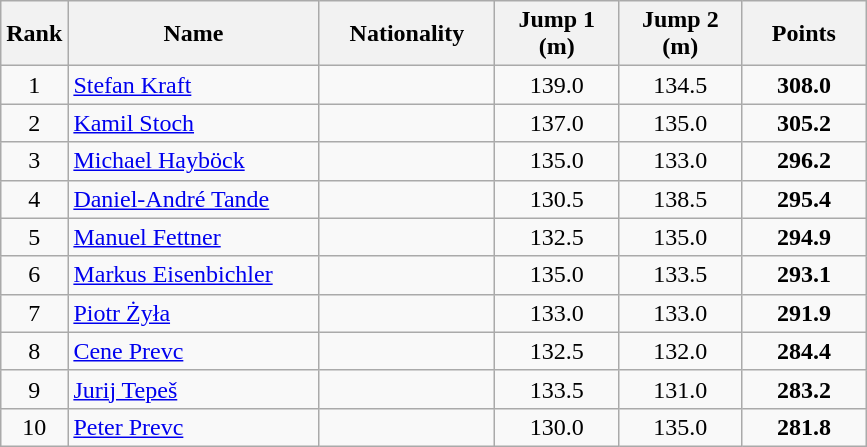<table class="wikitable sortable" style="text-align: center;">
<tr>
<th align=center>Rank</th>
<th width=160>Name</th>
<th width=110>Nationality</th>
<th width=75>Jump 1 (m)</th>
<th width=75>Jump 2 (m)</th>
<th width=75>Points</th>
</tr>
<tr>
<td>1</td>
<td align=left><a href='#'>Stefan Kraft</a></td>
<td align=left></td>
<td>139.0</td>
<td>134.5</td>
<td><strong>308.0</strong></td>
</tr>
<tr>
<td>2</td>
<td align=left><a href='#'>Kamil Stoch</a></td>
<td align=left></td>
<td>137.0</td>
<td>135.0</td>
<td><strong>305.2</strong></td>
</tr>
<tr>
<td>3</td>
<td align=left><a href='#'>Michael Hayböck</a></td>
<td align=left></td>
<td>135.0</td>
<td>133.0</td>
<td><strong>296.2</strong></td>
</tr>
<tr>
<td>4</td>
<td align=left><a href='#'>Daniel-André Tande</a></td>
<td align=left></td>
<td>130.5</td>
<td>138.5</td>
<td><strong>295.4</strong></td>
</tr>
<tr>
<td>5</td>
<td align=left><a href='#'>Manuel Fettner</a></td>
<td align=left></td>
<td>132.5</td>
<td>135.0</td>
<td><strong>294.9</strong></td>
</tr>
<tr>
<td>6</td>
<td align=left><a href='#'>Markus Eisenbichler</a></td>
<td align=left></td>
<td>135.0</td>
<td>133.5</td>
<td><strong>293.1</strong></td>
</tr>
<tr>
<td>7</td>
<td align=left><a href='#'>Piotr Żyła</a></td>
<td align=left></td>
<td>133.0</td>
<td>133.0</td>
<td><strong>291.9</strong></td>
</tr>
<tr>
<td>8</td>
<td align=left><a href='#'>Cene Prevc</a></td>
<td align=left></td>
<td>132.5</td>
<td>132.0</td>
<td><strong>284.4</strong></td>
</tr>
<tr>
<td>9</td>
<td align=left><a href='#'>Jurij Tepeš</a></td>
<td align=left></td>
<td>133.5</td>
<td>131.0</td>
<td><strong>283.2</strong></td>
</tr>
<tr>
<td>10</td>
<td align=left><a href='#'>Peter Prevc</a></td>
<td align=left></td>
<td>130.0</td>
<td>135.0</td>
<td><strong>281.8</strong></td>
</tr>
</table>
